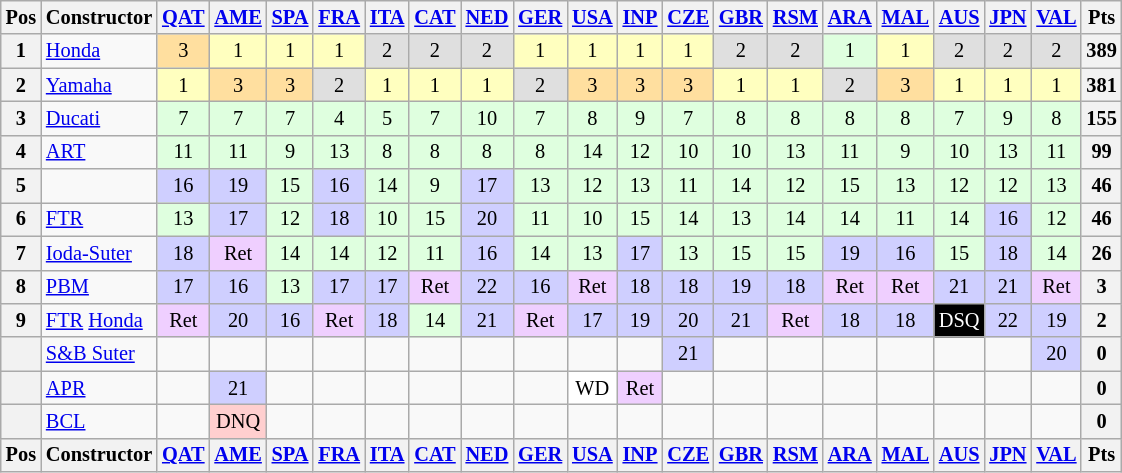<table class="wikitable" style="font-size: 85%; text-align:center">
<tr valign="top">
<th valign="middle">Pos</th>
<th valign="middle">Constructor</th>
<th><a href='#'>QAT</a><br></th>
<th><a href='#'>AME</a><br></th>
<th><a href='#'>SPA</a><br></th>
<th><a href='#'>FRA</a><br></th>
<th><a href='#'>ITA</a><br></th>
<th><a href='#'>CAT</a><br></th>
<th><a href='#'>NED</a><br></th>
<th><a href='#'>GER</a><br></th>
<th><a href='#'>USA</a><br></th>
<th><a href='#'>INP</a><br></th>
<th><a href='#'>CZE</a><br></th>
<th><a href='#'>GBR</a><br></th>
<th><a href='#'>RSM</a><br></th>
<th><a href='#'>ARA</a><br></th>
<th><a href='#'>MAL</a><br></th>
<th><a href='#'>AUS</a><br></th>
<th><a href='#'>JPN</a><br></th>
<th><a href='#'>VAL</a><br></th>
<th valign="middle">Pts</th>
</tr>
<tr>
<th>1</th>
<td align="left"> <a href='#'>Honda</a></td>
<td style="background:#ffdf9f;">3</td>
<td style="background:#FFFFBF;">1</td>
<td style="background:#FFFFBF;">1</td>
<td style="background:#FFFFBF;">1</td>
<td style="background:#dfdfdf;">2</td>
<td style="background:#dfdfdf;">2</td>
<td style="background:#dfdfdf;">2</td>
<td style="background:#FFFFBF;">1</td>
<td style="background:#FFFFBF;">1</td>
<td style="background:#FFFFBF;">1</td>
<td style="background:#FFFFBF;">1</td>
<td style="background:#dfdfdf;">2</td>
<td style="background:#dfdfdf;">2</td>
<td style="background:#dfffdf;">1</td>
<td style="background:#FFFFBF;">1</td>
<td style="background:#dfdfdf;">2</td>
<td style="background:#dfdfdf;">2</td>
<td style="background:#dfdfdf;">2</td>
<th>389</th>
</tr>
<tr>
<th>2</th>
<td align="left"> <a href='#'>Yamaha</a></td>
<td style="background:#FFFFBF;">1</td>
<td style="background:#ffdf9f;">3</td>
<td style="background:#ffdf9f;">3</td>
<td style="background:#dfdfdf;">2</td>
<td style="background:#FFFFBF;">1</td>
<td style="background:#FFFFBF;">1</td>
<td style="background:#FFFFBF;">1</td>
<td style="background:#dfdfdf;">2</td>
<td style="background:#ffdf9f;">3</td>
<td style="background:#ffdf9f;">3</td>
<td style="background:#ffdf9f;">3</td>
<td style="background:#FFFFBF;">1</td>
<td style="background:#FFFFBF;">1</td>
<td style="background:#dfdfdf;">2</td>
<td style="background:#ffdf9f;">3</td>
<td style="background:#FFFFBF;">1</td>
<td style="background:#FFFFBF;">1</td>
<td style="background:#FFFFBF;">1</td>
<th>381</th>
</tr>
<tr>
<th>3</th>
<td align="left"> <a href='#'>Ducati</a></td>
<td style="background:#dfffdf;">7</td>
<td style="background:#dfffdf;">7</td>
<td style="background:#dfffdf;">7</td>
<td style="background:#dfffdf;">4</td>
<td style="background:#dfffdf;">5</td>
<td style="background:#dfffdf;">7</td>
<td style="background:#dfffdf;">10</td>
<td style="background:#dfffdf;">7</td>
<td style="background:#dfffdf;">8</td>
<td style="background:#dfffdf;">9</td>
<td style="background:#dfffdf;">7</td>
<td style="background:#dfffdf;">8</td>
<td style="background:#dfffdf;">8</td>
<td style="background:#dfffdf;">8</td>
<td style="background:#dfffdf;">8</td>
<td style="background:#dfffdf;">7</td>
<td style="background:#dfffdf;">9</td>
<td style="background:#dfffdf;">8</td>
<th>155</th>
</tr>
<tr>
<th>4</th>
<td align="left"> <a href='#'>ART</a></td>
<td style="background:#dfffdf;">11</td>
<td style="background:#dfffdf;">11</td>
<td style="background:#dfffdf;">9</td>
<td style="background:#dfffdf;">13</td>
<td style="background:#dfffdf;">8</td>
<td style="background:#dfffdf;">8</td>
<td style="background:#dfffdf;">8</td>
<td style="background:#dfffdf;">8</td>
<td style="background:#dfffdf;">14</td>
<td style="background:#dfffdf;">12</td>
<td style="background:#dfffdf;">10</td>
<td style="background:#dfffdf;">10</td>
<td style="background:#dfffdf;">13</td>
<td style="background:#dfffdf;">11</td>
<td style="background:#dfffdf;">9</td>
<td style="background:#dfffdf;">10</td>
<td style="background:#dfffdf;">13</td>
<td style="background:#dfffdf;">11</td>
<th>99</th>
</tr>
<tr>
<th>5</th>
<td align="left"></td>
<td style="background:#cfcfff;">16</td>
<td style="background:#cfcfff;">19</td>
<td style="background:#dfffdf;">15</td>
<td style="background:#cfcfff;">16</td>
<td style="background:#dfffdf;">14</td>
<td style="background:#dfffdf;">9</td>
<td style="background:#cfcfff;">17</td>
<td style="background:#dfffdf;">13</td>
<td style="background:#dfffdf;">12</td>
<td style="background:#dfffdf;">13</td>
<td style="background:#dfffdf;">11</td>
<td style="background:#dfffdf;">14</td>
<td style="background:#dfffdf;">12</td>
<td style="background:#dfffdf;">15</td>
<td style="background:#dfffdf;">13</td>
<td style="background:#dfffdf;">12</td>
<td style="background:#dfffdf;">12</td>
<td style="background:#dfffdf;">13</td>
<th>46</th>
</tr>
<tr>
<th>6</th>
<td align="left"> <a href='#'>FTR</a></td>
<td style="background:#dfffdf;">13</td>
<td style="background:#cfcfff;">17</td>
<td style="background:#dfffdf;">12</td>
<td style="background:#cfcfff;">18</td>
<td style="background:#dfffdf;">10</td>
<td style="background:#dfffdf;">15</td>
<td style="background:#cfcfff;">20</td>
<td style="background:#dfffdf;">11</td>
<td style="background:#dfffdf;">10</td>
<td style="background:#dfffdf;">15</td>
<td style="background:#dfffdf;">14</td>
<td style="background:#dfffdf;">13</td>
<td style="background:#dfffdf;">14</td>
<td style="background:#dfffdf;">14</td>
<td style="background:#dfffdf;">11</td>
<td style="background:#dfffdf;">14</td>
<td style="background:#cfcfff;">16</td>
<td style="background:#dfffdf;">12</td>
<th>46</th>
</tr>
<tr>
<th>7</th>
<td align="left"> <a href='#'>Ioda-Suter</a></td>
<td style="background:#cfcfff;">18</td>
<td style="background:#efcfff;">Ret</td>
<td style="background:#dfffdf;">14</td>
<td style="background:#dfffdf;">14</td>
<td style="background:#dfffdf;">12</td>
<td style="background:#dfffdf;">11</td>
<td style="background:#cfcfff;">16</td>
<td style="background:#dfffdf;">14</td>
<td style="background:#dfffdf;">13</td>
<td style="background:#cfcfff;">17</td>
<td style="background:#dfffdf;">13</td>
<td style="background:#dfffdf;">15</td>
<td style="background:#dfffdf;">15</td>
<td style="background:#cfcfff;">19</td>
<td style="background:#cfcfff;">16</td>
<td style="background:#dfffdf;">15</td>
<td style="background:#cfcfff;">18</td>
<td style="background:#dfffdf;">14</td>
<th>26</th>
</tr>
<tr>
<th>8</th>
<td align="left"> <a href='#'>PBM</a></td>
<td style="background:#cfcfff;">17</td>
<td style="background:#cfcfff;">16</td>
<td style="background:#dfffdf;">13</td>
<td style="background:#cfcfff;">17</td>
<td style="background:#cfcfff;">17</td>
<td style="background:#efcfff;">Ret</td>
<td style="background:#cfcfff;">22</td>
<td style="background:#cfcfff;">16</td>
<td style="background:#efcfff;">Ret</td>
<td style="background:#cfcfff;">18</td>
<td style="background:#cfcfff;">18</td>
<td style="background:#cfcfff;">19</td>
<td style="background:#cfcfff;">18</td>
<td style="background:#efcfff;">Ret</td>
<td style="background:#efcfff;">Ret</td>
<td style="background:#cfcfff;">21</td>
<td style="background:#cfcfff;">21</td>
<td style="background:#efcfff;">Ret</td>
<th>3</th>
</tr>
<tr>
<th>9</th>
<td align="left"> <a href='#'>FTR</a> <a href='#'>Honda</a></td>
<td style="background:#efcfff;">Ret</td>
<td style="background:#cfcfff;">20</td>
<td style="background:#cfcfff;">16</td>
<td style="background:#efcfff;">Ret</td>
<td style="background:#cfcfff;">18</td>
<td style="background:#dfffdf;">14</td>
<td style="background:#cfcfff;">21</td>
<td style="background:#efcfff;">Ret</td>
<td style="background:#cfcfff;">17</td>
<td style="background:#cfcfff;">19</td>
<td style="background:#cfcfff;">20</td>
<td style="background:#cfcfff;">21</td>
<td style="background:#efcfff;">Ret</td>
<td style="background:#cfcfff;">18</td>
<td style="background:#cfcfff;">18</td>
<td style="background:black; color:white;">DSQ</td>
<td style="background:#cfcfff;">22</td>
<td style="background:#cfcfff;">19</td>
<th>2</th>
</tr>
<tr>
<th></th>
<td align="left"> <a href='#'>S&B Suter</a></td>
<td></td>
<td></td>
<td></td>
<td></td>
<td></td>
<td></td>
<td></td>
<td></td>
<td></td>
<td></td>
<td style="background:#cfcfff;">21</td>
<td></td>
<td></td>
<td></td>
<td></td>
<td></td>
<td></td>
<td style="background:#cfcfff;">20</td>
<th>0</th>
</tr>
<tr>
<th></th>
<td align="left"> <a href='#'>APR</a></td>
<td></td>
<td style="background:#cfcfff;">21</td>
<td></td>
<td></td>
<td></td>
<td></td>
<td></td>
<td></td>
<td style="background:#fff;">WD</td>
<td style="background:#efcfff;">Ret</td>
<td></td>
<td></td>
<td></td>
<td></td>
<td></td>
<td></td>
<td></td>
<td></td>
<th>0</th>
</tr>
<tr>
<th></th>
<td align="left"> <a href='#'>BCL</a></td>
<td></td>
<td style="background:#ffcfcf;">DNQ</td>
<td></td>
<td></td>
<td></td>
<td></td>
<td></td>
<td></td>
<td></td>
<td></td>
<td></td>
<td></td>
<td></td>
<td></td>
<td></td>
<td></td>
<td></td>
<td></td>
<th>0</th>
</tr>
<tr valign="top">
<th valign="middle">Pos</th>
<th valign="middle">Constructor</th>
<th><a href='#'>QAT</a><br></th>
<th><a href='#'>AME</a><br></th>
<th><a href='#'>SPA</a><br></th>
<th><a href='#'>FRA</a><br></th>
<th><a href='#'>ITA</a><br></th>
<th><a href='#'>CAT</a><br></th>
<th><a href='#'>NED</a><br></th>
<th><a href='#'>GER</a><br></th>
<th><a href='#'>USA</a><br></th>
<th><a href='#'>INP</a><br></th>
<th><a href='#'>CZE</a><br></th>
<th><a href='#'>GBR</a><br></th>
<th><a href='#'>RSM</a><br></th>
<th><a href='#'>ARA</a><br></th>
<th><a href='#'>MAL</a><br></th>
<th><a href='#'>AUS</a><br></th>
<th><a href='#'>JPN</a><br></th>
<th><a href='#'>VAL</a><br></th>
<th valign="middle">Pts</th>
</tr>
</table>
